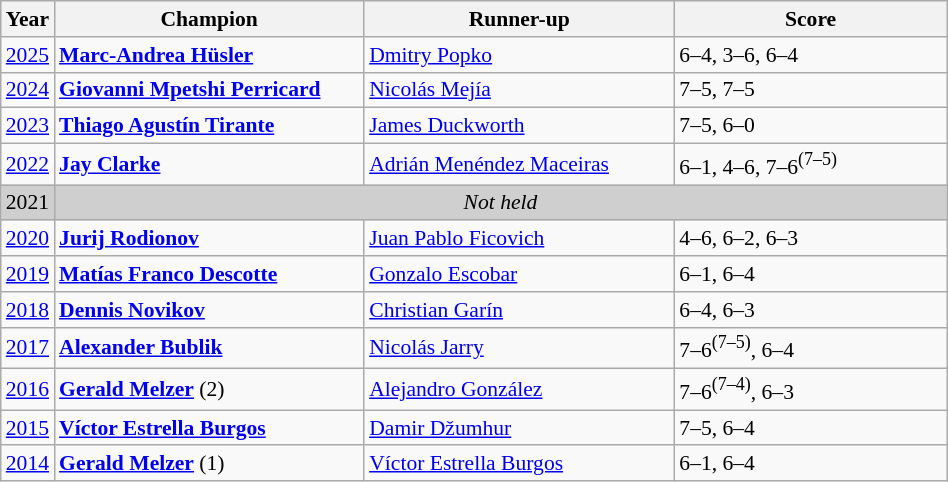<table class="wikitable" style="font-size:90%">
<tr>
<th>Year</th>
<th width="200">Champion</th>
<th width="200">Runner-up</th>
<th width="175">Score</th>
</tr>
<tr>
<td><a href='#'>2025</a></td>
<td> <strong><a href='#'>Marc-Andrea Hüsler</a></strong></td>
<td> <a href='#'>Dmitry Popko</a></td>
<td>6–4, 3–6, 6–4</td>
</tr>
<tr>
<td><a href='#'>2024</a></td>
<td> <strong><a href='#'>Giovanni Mpetshi Perricard</a></strong></td>
<td> <a href='#'>Nicolás Mejía</a></td>
<td>7–5, 7–5</td>
</tr>
<tr>
<td><a href='#'>2023</a></td>
<td> <strong><a href='#'>Thiago Agustín Tirante</a></strong></td>
<td> <a href='#'>James Duckworth</a></td>
<td>7–5, 6–0</td>
</tr>
<tr>
<td><a href='#'>2022</a></td>
<td> <strong><a href='#'>Jay Clarke</a></strong></td>
<td> <a href='#'>Adrián Menéndez Maceiras</a></td>
<td>6–1, 4–6, 7–6<sup>(7–5)</sup></td>
</tr>
<tr>
<td style="background:#cfcfcf">2021</td>
<td colspan=3 align=center style="background:#cfcfcf"><em>Not held</em></td>
</tr>
<tr>
<td><a href='#'>2020</a></td>
<td> <strong><a href='#'>Jurij Rodionov</a></strong></td>
<td> <a href='#'>Juan Pablo Ficovich</a></td>
<td>4–6, 6–2, 6–3</td>
</tr>
<tr>
<td><a href='#'>2019</a></td>
<td> <strong><a href='#'>Matías Franco Descotte</a></strong></td>
<td> <a href='#'>Gonzalo Escobar</a></td>
<td>6–1, 6–4</td>
</tr>
<tr>
<td><a href='#'>2018</a></td>
<td> <strong><a href='#'>Dennis Novikov</a></strong></td>
<td> <a href='#'>Christian Garín</a></td>
<td>6–4, 6–3</td>
</tr>
<tr>
<td><a href='#'>2017</a></td>
<td> <strong><a href='#'>Alexander Bublik</a></strong></td>
<td> <a href='#'>Nicolás Jarry</a></td>
<td>7–6<sup>(7–5)</sup>, 6–4</td>
</tr>
<tr>
<td><a href='#'>2016</a></td>
<td> <strong><a href='#'>Gerald Melzer</a></strong> (2)</td>
<td> <a href='#'>Alejandro González</a></td>
<td>7–6<sup>(7–4)</sup>, 6–3</td>
</tr>
<tr>
<td><a href='#'>2015</a></td>
<td> <strong><a href='#'>Víctor Estrella Burgos</a></strong></td>
<td> <a href='#'>Damir Džumhur</a></td>
<td>7–5, 6–4</td>
</tr>
<tr>
<td><a href='#'>2014</a></td>
<td> <strong><a href='#'>Gerald Melzer</a></strong> (1)</td>
<td> <a href='#'>Víctor Estrella Burgos</a></td>
<td>6–1, 6–4</td>
</tr>
</table>
